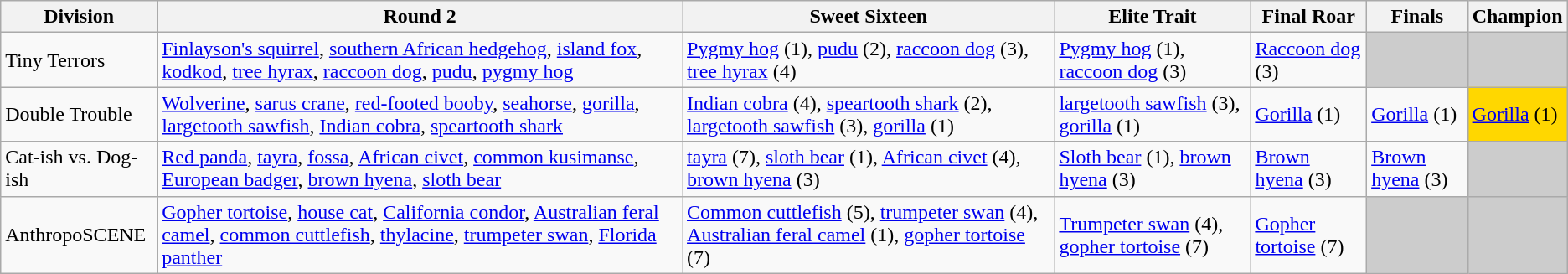<table class="wikitable">
<tr>
<th>Division</th>
<th>Round 2</th>
<th>Sweet Sixteen</th>
<th>Elite Trait</th>
<th>Final Roar</th>
<th>Finals</th>
<th>Champion</th>
</tr>
<tr>
<td>Tiny Terrors</td>
<td><a href='#'>Finlayson's squirrel</a>, <a href='#'>southern African hedgehog</a>, <a href='#'>island fox</a>, <a href='#'>kodkod</a>, <a href='#'>tree hyrax</a>, <a href='#'>raccoon dog</a>, <a href='#'>pudu</a>, <a href='#'>pygmy hog</a></td>
<td><a href='#'>Pygmy hog</a> (1), <a href='#'>pudu</a> (2), <a href='#'>raccoon dog</a> (3), <a href='#'>tree hyrax</a> (4)</td>
<td><a href='#'>Pygmy hog</a> (1), <a href='#'>raccoon dog</a> (3)</td>
<td><a href='#'>Raccoon dog</a> (3)</td>
<td style="background:#ccc;"></td>
<td style="background:#ccc;"></td>
</tr>
<tr>
<td>Double Trouble</td>
<td><a href='#'>Wolverine</a>, <a href='#'>sarus crane</a>, <a href='#'>red-footed booby</a>, <a href='#'>seahorse</a>, <a href='#'>gorilla</a>, <a href='#'>largetooth sawfish</a>, <a href='#'>Indian cobra</a>, <a href='#'>speartooth shark</a></td>
<td><a href='#'>Indian cobra</a> (4), <a href='#'>speartooth shark</a> (2), <a href='#'>largetooth sawfish</a> (3), <a href='#'>gorilla</a> (1)</td>
<td><a href='#'>largetooth sawfish</a> (3), <a href='#'>gorilla</a> (1)</td>
<td><a href='#'>Gorilla</a> (1)</td>
<td><a href='#'>Gorilla</a> (1)</td>
<td style="background:gold;"><a href='#'>Gorilla</a> (1)</td>
</tr>
<tr>
<td>Cat-ish vs. Dog-ish</td>
<td><a href='#'>Red panda</a>, <a href='#'>tayra</a>, <a href='#'>fossa</a>, <a href='#'>African civet</a>, <a href='#'>common kusimanse</a>, <a href='#'>European badger</a>, <a href='#'>brown hyena</a>, <a href='#'>sloth bear</a></td>
<td><a href='#'>tayra</a> (7), <a href='#'>sloth bear</a> (1), <a href='#'>African civet</a> (4), <a href='#'>brown hyena</a> (3)</td>
<td><a href='#'>Sloth bear</a> (1), <a href='#'>brown hyena</a> (3)</td>
<td><a href='#'>Brown hyena</a> (3)</td>
<td><a href='#'>Brown hyena</a> (3)</td>
<td style="background:#ccc;"></td>
</tr>
<tr>
<td>AnthropoSCENE</td>
<td><a href='#'>Gopher tortoise</a>, <a href='#'>house cat</a>, <a href='#'>California condor</a>, <a href='#'>Australian feral camel</a>, <a href='#'>common cuttlefish</a>, <a href='#'>thylacine</a>, <a href='#'>trumpeter swan</a>, <a href='#'>Florida panther</a></td>
<td><a href='#'>Common cuttlefish</a> (5), <a href='#'>trumpeter swan</a> (4), <a href='#'>Australian feral camel</a> (1), <a href='#'>gopher tortoise</a> (7)</td>
<td><a href='#'>Trumpeter swan</a> (4), <a href='#'>gopher tortoise</a> (7)</td>
<td><a href='#'>Gopher tortoise</a> (7)</td>
<td style="background:#ccc;"></td>
<td style="background:#ccc;"></td>
</tr>
</table>
